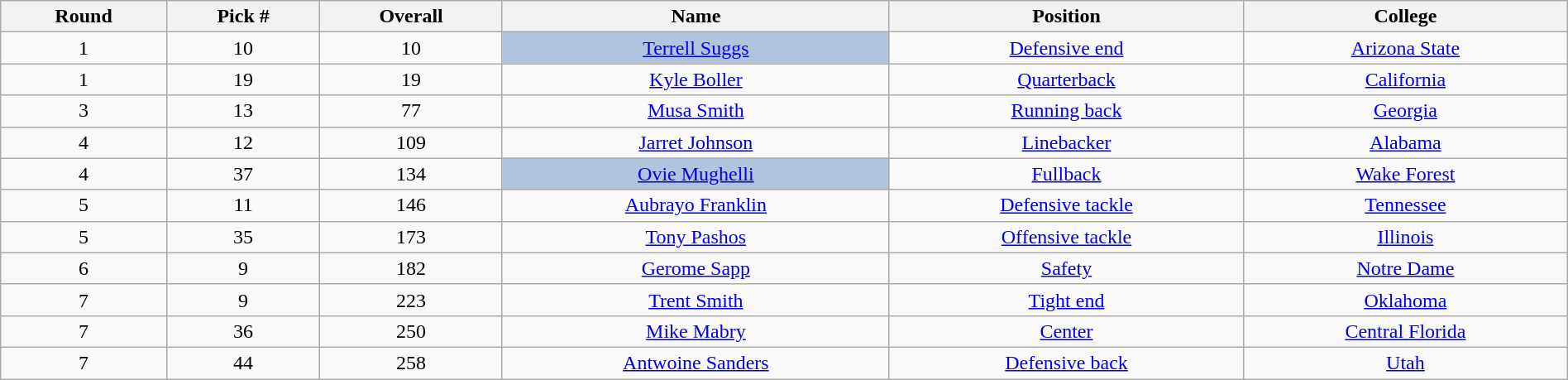<table class="wikitable sortable sortable" style="width: 100%; text-align:center">
<tr>
<th>Round</th>
<th>Pick #</th>
<th>Overall</th>
<th>Name</th>
<th>Position</th>
<th>College</th>
</tr>
<tr>
<td>1</td>
<td>10</td>
<td>10</td>
<td style="background:lightsteelblue;"><a href='#'>Terrell Suggs</a></td>
<td><a href='#'>Defensive end</a></td>
<td><a href='#'>Arizona State</a></td>
</tr>
<tr>
<td>1</td>
<td>19</td>
<td>19</td>
<td><a href='#'>Kyle Boller</a></td>
<td><a href='#'>Quarterback</a></td>
<td><a href='#'>California</a></td>
</tr>
<tr>
<td>3</td>
<td>13</td>
<td>77</td>
<td><a href='#'>Musa Smith</a></td>
<td><a href='#'>Running back</a></td>
<td><a href='#'>Georgia</a></td>
</tr>
<tr>
<td>4</td>
<td>12</td>
<td>109</td>
<td><a href='#'>Jarret Johnson</a></td>
<td><a href='#'>Linebacker</a></td>
<td><a href='#'>Alabama</a></td>
</tr>
<tr>
<td>4</td>
<td>37</td>
<td>134</td>
<td style="background:lightsteelblue;"><a href='#'>Ovie Mughelli</a></td>
<td><a href='#'>Fullback</a></td>
<td><a href='#'>Wake Forest</a></td>
</tr>
<tr>
<td>5</td>
<td>11</td>
<td>146</td>
<td><a href='#'>Aubrayo Franklin</a></td>
<td><a href='#'>Defensive tackle</a></td>
<td><a href='#'>Tennessee</a></td>
</tr>
<tr>
<td>5</td>
<td>35</td>
<td>173</td>
<td><a href='#'>Tony Pashos</a></td>
<td><a href='#'>Offensive tackle</a></td>
<td><a href='#'>Illinois</a></td>
</tr>
<tr>
<td>6</td>
<td>9</td>
<td>182</td>
<td><a href='#'>Gerome Sapp</a></td>
<td><a href='#'>Safety</a></td>
<td><a href='#'>Notre Dame</a></td>
</tr>
<tr>
<td>7</td>
<td>9</td>
<td>223</td>
<td><a href='#'>Trent Smith</a></td>
<td><a href='#'>Tight end</a></td>
<td><a href='#'>Oklahoma</a></td>
</tr>
<tr>
<td>7</td>
<td>36</td>
<td>250</td>
<td><a href='#'>Mike Mabry</a></td>
<td><a href='#'>Center</a></td>
<td><a href='#'>Central Florida</a></td>
</tr>
<tr>
<td>7</td>
<td>44</td>
<td>258</td>
<td><a href='#'>Antwoine Sanders</a></td>
<td><a href='#'>Defensive back</a></td>
<td><a href='#'>Utah</a></td>
</tr>
</table>
